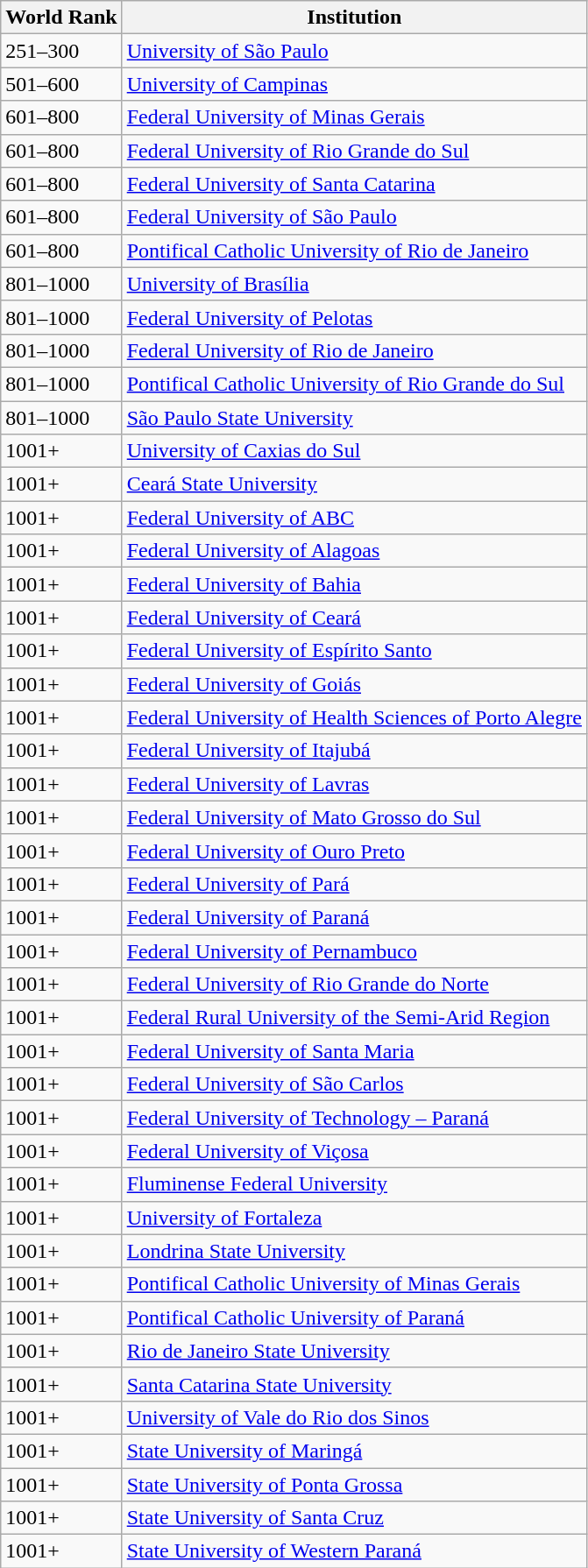<table class="wikitable">
<tr>
<th colspan="1" rowspan="1">World Rank</th>
<th colspan="1" rowspan="1">Institution</th>
</tr>
<tr>
<td>251–300</td>
<td><a href='#'>University of São Paulo</a></td>
</tr>
<tr>
<td>501–600</td>
<td><a href='#'>University of Campinas</a></td>
</tr>
<tr>
<td>601–800</td>
<td><a href='#'>Federal University of Minas Gerais</a></td>
</tr>
<tr>
<td>601–800</td>
<td><a href='#'>Federal University of Rio Grande do Sul</a></td>
</tr>
<tr>
<td>601–800</td>
<td><a href='#'>Federal University of Santa Catarina</a></td>
</tr>
<tr>
<td>601–800</td>
<td><a href='#'>Federal University of São Paulo</a></td>
</tr>
<tr>
<td>601–800</td>
<td><a href='#'>Pontifical Catholic University of Rio de Janeiro</a></td>
</tr>
<tr>
<td>801–1000</td>
<td><a href='#'>University of Brasília</a></td>
</tr>
<tr>
<td>801–1000</td>
<td><a href='#'>Federal University of Pelotas</a></td>
</tr>
<tr>
<td>801–1000</td>
<td><a href='#'>Federal University of Rio de Janeiro</a></td>
</tr>
<tr>
<td>801–1000</td>
<td><a href='#'>Pontifical Catholic University of Rio Grande do Sul</a></td>
</tr>
<tr>
<td>801–1000</td>
<td><a href='#'>São Paulo State University</a></td>
</tr>
<tr>
<td>1001+</td>
<td><a href='#'>University of Caxias do Sul</a></td>
</tr>
<tr>
<td>1001+</td>
<td><a href='#'>Ceará State University</a></td>
</tr>
<tr>
<td>1001+</td>
<td><a href='#'>Federal University of ABC</a></td>
</tr>
<tr>
<td>1001+</td>
<td><a href='#'>Federal University of Alagoas</a></td>
</tr>
<tr>
<td>1001+</td>
<td><a href='#'>Federal University of Bahia</a></td>
</tr>
<tr>
<td>1001+</td>
<td><a href='#'>Federal University of Ceará</a></td>
</tr>
<tr>
<td>1001+</td>
<td><a href='#'>Federal University of Espírito Santo</a></td>
</tr>
<tr>
<td>1001+</td>
<td><a href='#'>Federal University of Goiás</a></td>
</tr>
<tr>
<td>1001+</td>
<td><a href='#'>Federal University of Health Sciences of Porto Alegre</a></td>
</tr>
<tr>
<td>1001+</td>
<td><a href='#'>Federal University of Itajubá</a></td>
</tr>
<tr>
<td>1001+</td>
<td><a href='#'>Federal University of Lavras</a></td>
</tr>
<tr>
<td>1001+</td>
<td><a href='#'>Federal University of Mato Grosso do Sul</a></td>
</tr>
<tr>
<td>1001+</td>
<td><a href='#'>Federal University of Ouro Preto</a></td>
</tr>
<tr>
<td>1001+</td>
<td><a href='#'>Federal University of Pará</a></td>
</tr>
<tr>
<td>1001+</td>
<td><a href='#'>Federal University of Paraná</a></td>
</tr>
<tr>
<td>1001+</td>
<td><a href='#'>Federal University of Pernambuco</a></td>
</tr>
<tr>
<td>1001+</td>
<td><a href='#'>Federal University of Rio Grande do Norte</a></td>
</tr>
<tr>
<td>1001+</td>
<td><a href='#'>Federal Rural University of the Semi-Arid Region</a></td>
</tr>
<tr>
<td>1001+</td>
<td><a href='#'>Federal University of Santa Maria</a></td>
</tr>
<tr>
<td>1001+</td>
<td><a href='#'>Federal University of São Carlos</a></td>
</tr>
<tr>
<td>1001+</td>
<td><a href='#'>Federal University of Technology – Paraná</a></td>
</tr>
<tr>
<td>1001+</td>
<td><a href='#'>Federal University of Viçosa</a></td>
</tr>
<tr>
<td>1001+</td>
<td><a href='#'>Fluminense Federal University</a></td>
</tr>
<tr>
<td>1001+</td>
<td><a href='#'>University of Fortaleza</a></td>
</tr>
<tr>
<td>1001+</td>
<td><a href='#'>Londrina State University</a></td>
</tr>
<tr>
<td>1001+</td>
<td><a href='#'>Pontifical Catholic University of Minas Gerais</a></td>
</tr>
<tr>
<td>1001+</td>
<td><a href='#'>Pontifical Catholic University of Paraná</a></td>
</tr>
<tr>
<td>1001+</td>
<td><a href='#'>Rio de Janeiro State University</a></td>
</tr>
<tr>
<td>1001+</td>
<td><a href='#'>Santa Catarina State University</a></td>
</tr>
<tr>
<td>1001+</td>
<td><a href='#'>University of Vale do Rio dos Sinos</a></td>
</tr>
<tr>
<td>1001+</td>
<td><a href='#'>State University of Maringá</a></td>
</tr>
<tr>
<td>1001+</td>
<td><a href='#'>State University of Ponta Grossa</a></td>
</tr>
<tr>
<td>1001+</td>
<td><a href='#'>State University of Santa Cruz</a></td>
</tr>
<tr>
<td>1001+</td>
<td><a href='#'>State University of Western Paraná</a></td>
</tr>
</table>
